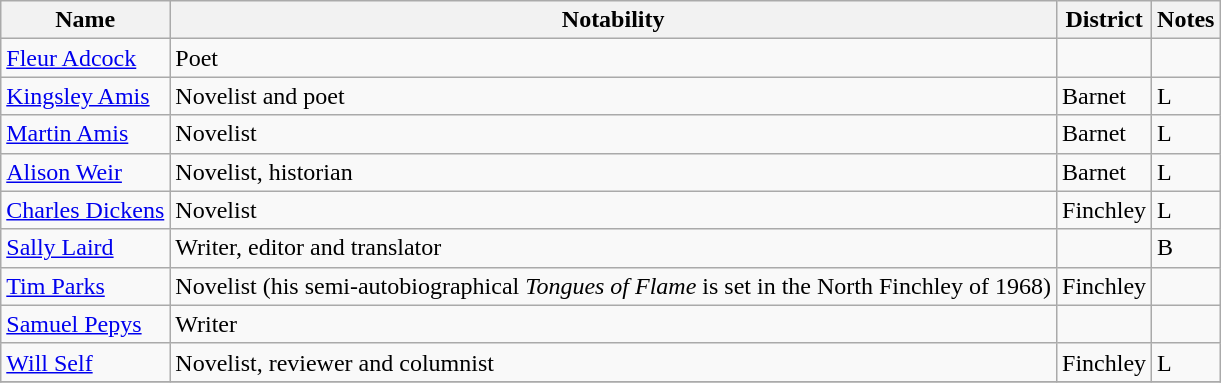<table class="wikitable sortable">
<tr>
<th width=>Name</th>
<th width=>Notability</th>
<th width=>District</th>
<th width=>Notes</th>
</tr>
<tr>
<td><a href='#'>Fleur Adcock</a></td>
<td>Poet</td>
<td></td>
<td></td>
</tr>
<tr>
<td><a href='#'>Kingsley Amis</a></td>
<td>Novelist and poet</td>
<td>Barnet</td>
<td>L</td>
</tr>
<tr>
<td><a href='#'>Martin Amis</a></td>
<td>Novelist</td>
<td>Barnet</td>
<td>L</td>
</tr>
<tr>
<td><a href='#'>Alison Weir</a></td>
<td>Novelist, historian</td>
<td>Barnet</td>
<td>L</td>
</tr>
<tr>
<td><a href='#'>Charles Dickens</a></td>
<td>Novelist</td>
<td>Finchley</td>
<td>L</td>
</tr>
<tr>
<td><a href='#'>Sally Laird</a></td>
<td>Writer, editor and translator</td>
<td></td>
<td>B</td>
</tr>
<tr>
<td><a href='#'>Tim Parks</a></td>
<td>Novelist (his semi-autobiographical <em>Tongues of Flame</em> is set in the North Finchley of 1968)</td>
<td>Finchley</td>
<td></td>
</tr>
<tr>
<td><a href='#'>Samuel Pepys</a></td>
<td>Writer</td>
<td></td>
<td></td>
</tr>
<tr>
<td><a href='#'>Will Self</a></td>
<td>Novelist, reviewer and columnist</td>
<td>Finchley</td>
<td>L</td>
</tr>
<tr>
</tr>
</table>
